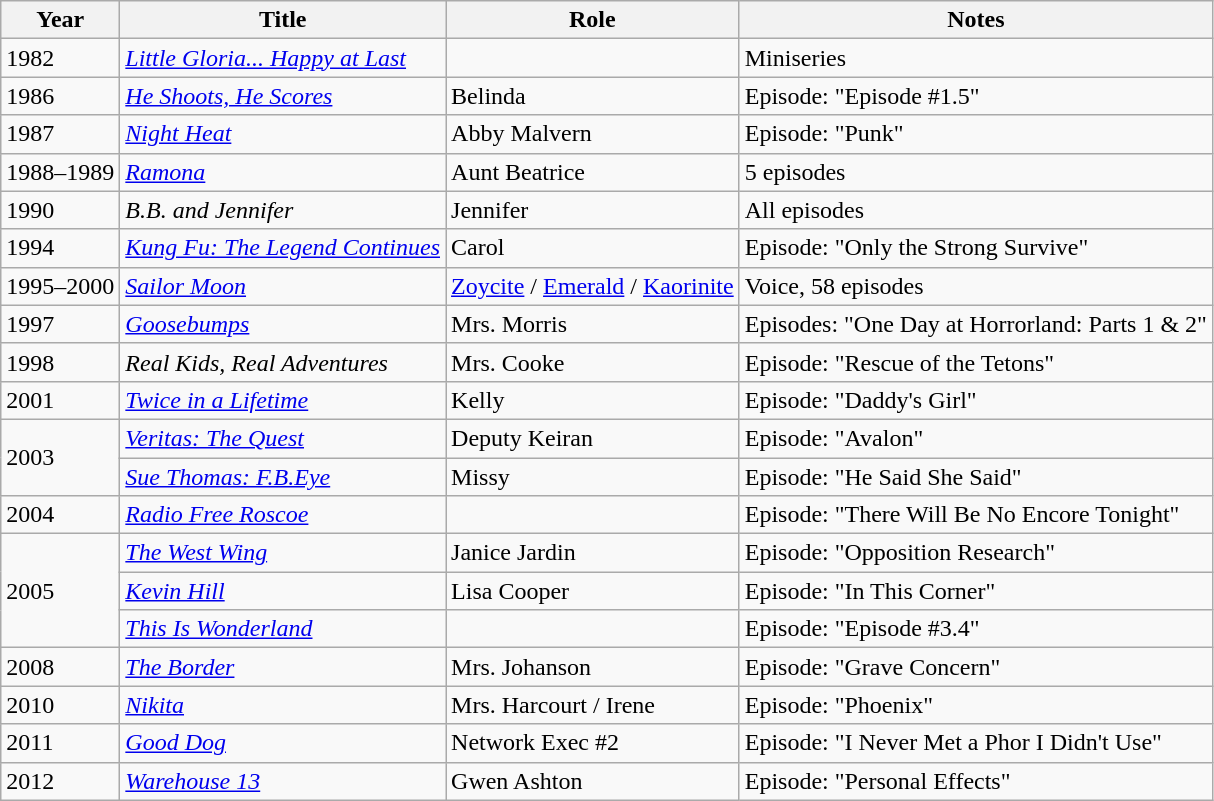<table class="wikitable sortable">
<tr>
<th>Year</th>
<th>Title</th>
<th>Role</th>
<th class="unsortable">Notes</th>
</tr>
<tr>
<td>1982</td>
<td><em><a href='#'>Little Gloria... Happy at Last</a></em></td>
<td></td>
<td>Miniseries</td>
</tr>
<tr>
<td>1986</td>
<td><em><a href='#'>He Shoots, He Scores</a></em></td>
<td>Belinda</td>
<td>Episode: "Episode #1.5"</td>
</tr>
<tr>
<td>1987</td>
<td><em><a href='#'>Night Heat</a></em></td>
<td>Abby Malvern</td>
<td>Episode: "Punk"</td>
</tr>
<tr>
<td>1988–1989</td>
<td><em><a href='#'>Ramona</a></em></td>
<td>Aunt Beatrice</td>
<td>5 episodes</td>
</tr>
<tr>
<td>1990</td>
<td><em>B.B. and Jennifer</em></td>
<td>Jennifer</td>
<td>All episodes</td>
</tr>
<tr>
<td>1994</td>
<td><em><a href='#'>Kung Fu: The Legend Continues</a></em></td>
<td>Carol</td>
<td>Episode: "Only the Strong Survive"</td>
</tr>
<tr>
<td>1995–2000</td>
<td><em><a href='#'>Sailor Moon</a></em></td>
<td><a href='#'>Zoycite</a> / <a href='#'>Emerald</a> / <a href='#'>Kaorinite</a></td>
<td>Voice, 58 episodes</td>
</tr>
<tr>
<td>1997</td>
<td><em><a href='#'>Goosebumps</a></em></td>
<td>Mrs. Morris</td>
<td>Episodes: "One Day at Horrorland: Parts 1 & 2"</td>
</tr>
<tr>
<td>1998</td>
<td><em>Real Kids, Real Adventures</em></td>
<td>Mrs. Cooke</td>
<td>Episode: "Rescue of the Tetons"</td>
</tr>
<tr>
<td>2001</td>
<td><em><a href='#'>Twice in a Lifetime</a></em></td>
<td>Kelly</td>
<td>Episode: "Daddy's Girl"</td>
</tr>
<tr>
<td rowspan="2">2003</td>
<td><em><a href='#'>Veritas: The Quest</a></em></td>
<td>Deputy Keiran</td>
<td>Episode: "Avalon"</td>
</tr>
<tr>
<td><em><a href='#'>Sue Thomas: F.B.Eye</a></em></td>
<td>Missy</td>
<td>Episode: "He Said She Said"</td>
</tr>
<tr>
<td>2004</td>
<td><em><a href='#'>Radio Free Roscoe</a></em></td>
<td></td>
<td>Episode: "There Will Be No Encore Tonight"</td>
</tr>
<tr>
<td rowspan="3">2005</td>
<td data-sort-value="West Wing, The"><em><a href='#'>The West Wing</a></em></td>
<td>Janice Jardin</td>
<td>Episode: "Opposition Research"</td>
</tr>
<tr>
<td><em><a href='#'>Kevin Hill</a></em></td>
<td>Lisa Cooper</td>
<td>Episode: "In This Corner"</td>
</tr>
<tr>
<td><em><a href='#'>This Is Wonderland</a></em></td>
<td></td>
<td>Episode: "Episode #3.4"</td>
</tr>
<tr>
<td>2008</td>
<td data-sort-value="Border, The"><em><a href='#'>The Border</a></em></td>
<td>Mrs. Johanson</td>
<td>Episode: "Grave Concern"</td>
</tr>
<tr>
<td>2010</td>
<td><em><a href='#'>Nikita</a></em></td>
<td>Mrs. Harcourt / Irene</td>
<td>Episode: "Phoenix"</td>
</tr>
<tr>
<td>2011</td>
<td><em><a href='#'>Good Dog</a></em></td>
<td>Network Exec #2</td>
<td>Episode: "I Never Met a Phor I Didn't Use"</td>
</tr>
<tr>
<td>2012</td>
<td><em><a href='#'>Warehouse 13</a></em></td>
<td>Gwen Ashton</td>
<td>Episode: "Personal Effects"</td>
</tr>
</table>
